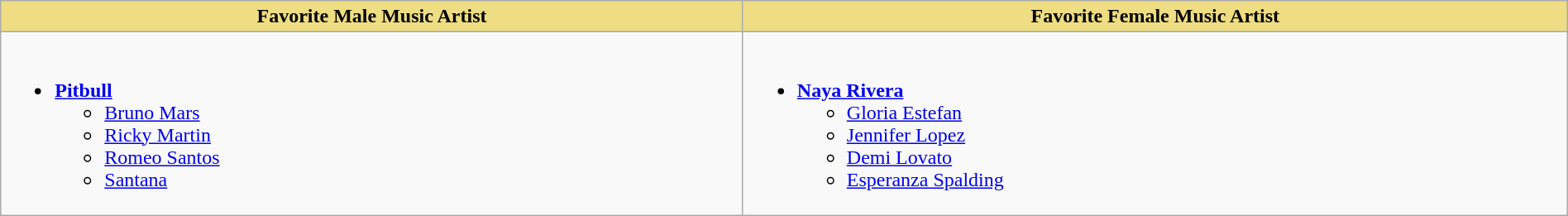<table class="wikitable plainrowheaders" style="width:100%">
<tr>
<th style="background:#EEDD82;">Favorite Male Music Artist</th>
<th style="background:#EEDD82;">Favorite Female Music Artist</th>
</tr>
<tr>
<td valign="top"><br><ul><li><strong><a href='#'>Pitbull</a></strong><ul><li><a href='#'>Bruno Mars</a></li><li><a href='#'>Ricky Martin</a></li><li><a href='#'>Romeo Santos</a></li><li><a href='#'>Santana</a></li></ul></li></ul></td>
<td valign="top"><br><ul><li><strong><a href='#'>Naya Rivera</a></strong><ul><li><a href='#'>Gloria Estefan</a></li><li><a href='#'>Jennifer Lopez</a></li><li><a href='#'>Demi Lovato</a></li><li><a href='#'>Esperanza Spalding</a></li></ul></li></ul></td>
</tr>
</table>
